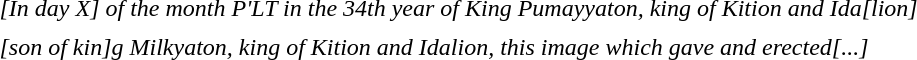<table cellpadding="3">
<tr>
<td><div></div><em>[In day X] of the month P'LT in the 34th year of King Pumayyaton, king of Kition and Ida[lion]</em></td>
</tr>
<tr>
<td><div></div><em>[son of kin]g Milkyaton, king of Kition and Idalion, this image which gave and erected[...]</em></td>
</tr>
</table>
